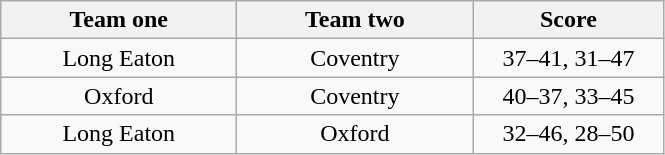<table class="wikitable" style="text-align: center">
<tr>
<th width=150>Team one</th>
<th width=150>Team two</th>
<th width=120>Score</th>
</tr>
<tr>
<td>Long Eaton</td>
<td>Coventry</td>
<td>37–41, 31–47</td>
</tr>
<tr>
<td>Oxford</td>
<td>Coventry</td>
<td>40–37, 33–45</td>
</tr>
<tr>
<td>Long Eaton</td>
<td>Oxford</td>
<td>32–46, 28–50</td>
</tr>
</table>
